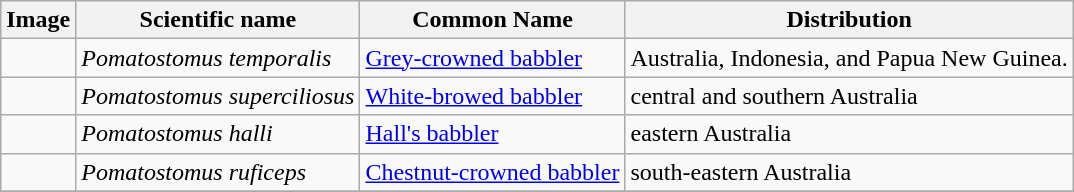<table class="wikitable">
<tr>
<th>Image</th>
<th>Scientific name</th>
<th>Common Name</th>
<th>Distribution</th>
</tr>
<tr>
<td></td>
<td><em>Pomatostomus temporalis</em></td>
<td><a href='#'>Grey-crowned babbler</a></td>
<td>Australia, Indonesia, and Papua New Guinea.</td>
</tr>
<tr>
<td></td>
<td><em>Pomatostomus superciliosus</em></td>
<td><a href='#'>White-browed babbler</a></td>
<td>central and southern Australia</td>
</tr>
<tr>
<td></td>
<td><em>Pomatostomus halli</em></td>
<td><a href='#'>Hall's babbler</a></td>
<td>eastern Australia</td>
</tr>
<tr>
<td></td>
<td><em>Pomatostomus ruficeps</em></td>
<td><a href='#'>Chestnut-crowned babbler</a></td>
<td>south-eastern Australia</td>
</tr>
<tr>
</tr>
</table>
